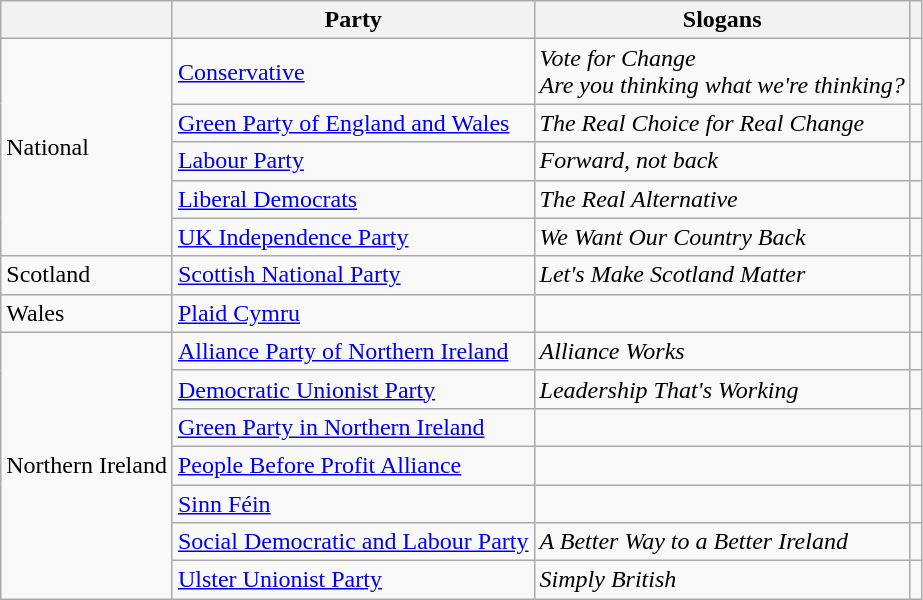<table class="wikitable">
<tr>
<th></th>
<th>Party</th>
<th>Slogans</th>
<th></th>
</tr>
<tr>
<td rowspan="5">National</td>
<td><a href='#'>Conservative</a></td>
<td><em>Vote for Change</em><br><em>Are you thinking what we're thinking?</em></td>
<td></td>
</tr>
<tr>
<td><a href='#'>Green Party of England and Wales</a></td>
<td><em>The Real Choice for Real Change</em></td>
<td></td>
</tr>
<tr>
<td><a href='#'>Labour Party</a></td>
<td><em>Forward, not back</em></td>
<td></td>
</tr>
<tr>
<td><a href='#'>Liberal Democrats</a></td>
<td><em>The Real Alternative</em></td>
<td></td>
</tr>
<tr>
<td><a href='#'>UK Independence Party</a></td>
<td><em>We Want Our Country Back</em></td>
<td></td>
</tr>
<tr>
<td>Scotland</td>
<td><a href='#'>Scottish National Party</a></td>
<td><em>Let's Make Scotland Matter</em></td>
<td></td>
</tr>
<tr>
<td>Wales</td>
<td><a href='#'>Plaid Cymru</a></td>
<td></td>
<td></td>
</tr>
<tr>
<td rowspan="7">Northern Ireland</td>
<td><a href='#'>Alliance Party of Northern Ireland</a></td>
<td><em>Alliance Works</em></td>
<td></td>
</tr>
<tr>
<td><a href='#'>Democratic Unionist Party</a></td>
<td><em>Leadership That's Working</em></td>
<td></td>
</tr>
<tr>
<td><a href='#'>Green Party in Northern Ireland</a></td>
<td></td>
<td></td>
</tr>
<tr>
<td><a href='#'>People Before Profit Alliance</a></td>
<td></td>
<td></td>
</tr>
<tr>
<td><a href='#'>Sinn Féin</a></td>
<td></td>
<td></td>
</tr>
<tr>
<td><a href='#'>Social Democratic and Labour Party</a></td>
<td><em>A Better Way to a Better Ireland</em></td>
<td></td>
</tr>
<tr>
<td><a href='#'>Ulster Unionist Party</a></td>
<td><em>Simply British</em></td>
<td></td>
</tr>
</table>
